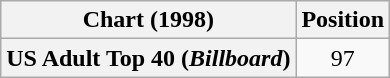<table class="wikitable plainrowheaders" style="text-align:center">
<tr>
<th>Chart (1998)</th>
<th>Position</th>
</tr>
<tr>
<th scope="row">US Adult Top 40 (<em>Billboard</em>)</th>
<td>97</td>
</tr>
</table>
